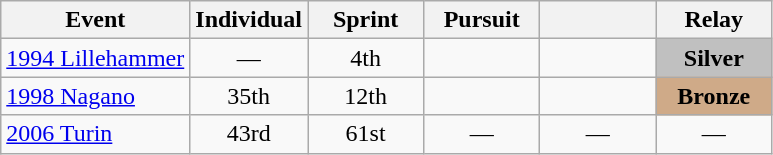<table class="wikitable" style="text-align: center;">
<tr ">
<th>Event</th>
<th style="width:70px;">Individual</th>
<th style="width:70px;">Sprint</th>
<th style="width:70px;">Pursuit</th>
<th style="width:70px;"></th>
<th style="width:70px;">Relay</th>
</tr>
<tr>
<td align=left> <a href='#'>1994 Lillehammer</a></td>
<td>—</td>
<td>4th</td>
<td></td>
<td></td>
<td style="background:silver;"><strong>Silver</strong></td>
</tr>
<tr>
<td align=left> <a href='#'>1998 Nagano</a></td>
<td>35th</td>
<td>12th</td>
<td></td>
<td></td>
<td style="background:#cfaa88;"><strong>Bronze</strong></td>
</tr>
<tr>
<td align=left> <a href='#'>2006 Turin</a></td>
<td>43rd</td>
<td>61st</td>
<td>—</td>
<td>—</td>
<td>—</td>
</tr>
</table>
